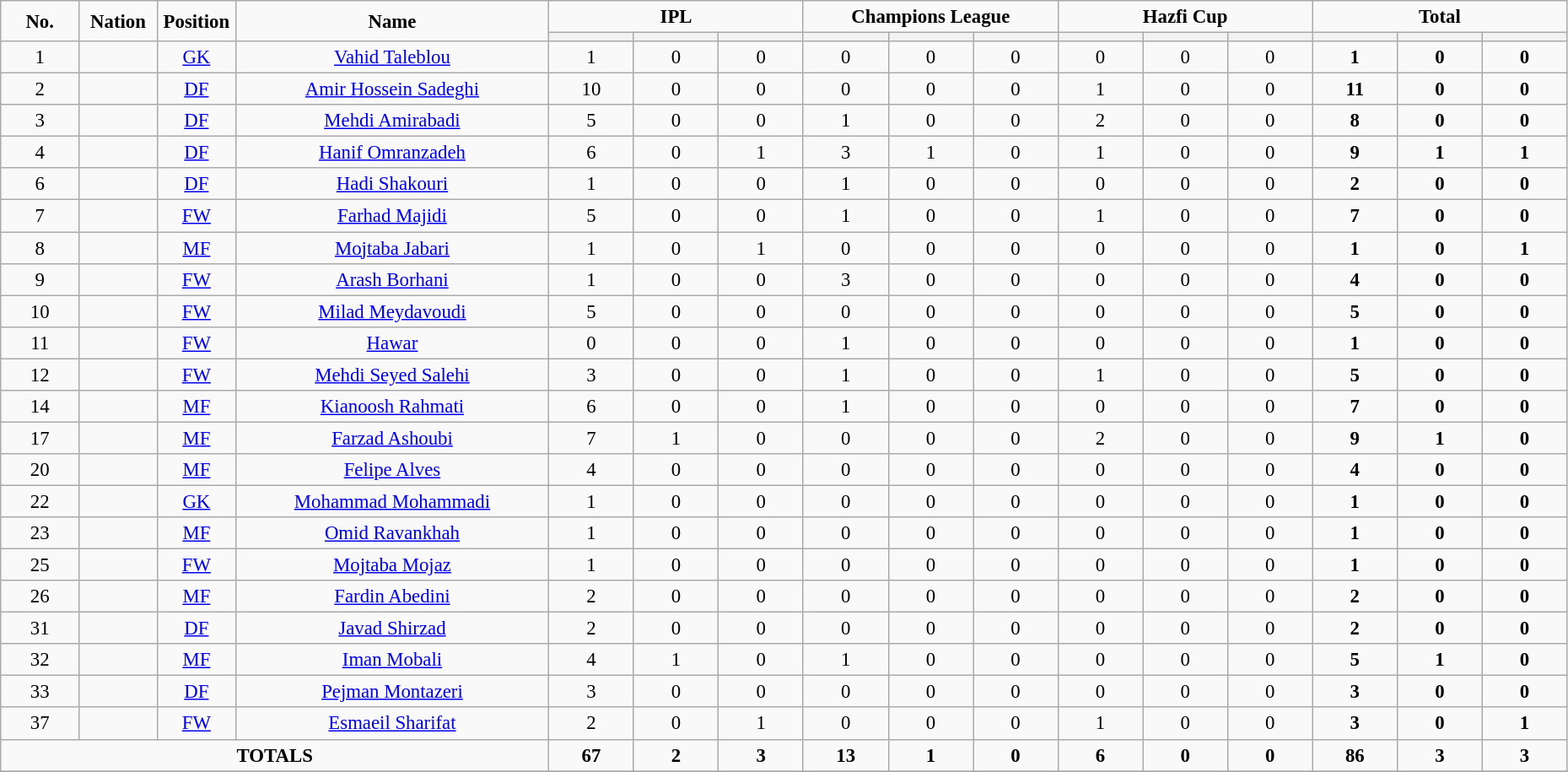<table class="wikitable" style="font-size: 95%; text-align: center;">
<tr>
<td rowspan="2" width="5%" align="center"><strong>No.</strong></td>
<td rowspan="2" width="5%" align="center"><strong>Nation</strong></td>
<td rowspan="2" width="5%" align="center"><strong>Position</strong></td>
<td rowspan="2" width="20%" align="center"><strong>Name</strong></td>
<td colspan="3" align="center"><strong>IPL</strong></td>
<td colspan="3" align="center"><strong>Champions League</strong></td>
<td colspan="3" align="center"><strong>Hazfi Cup</strong></td>
<td colspan="3" align="center"><strong>Total</strong></td>
</tr>
<tr>
<th width=60></th>
<th width=60></th>
<th width=60></th>
<th width=60></th>
<th width=60></th>
<th width=60></th>
<th width=60></th>
<th width=60></th>
<th width=60></th>
<th width=60></th>
<th width=60></th>
<th width=60></th>
</tr>
<tr>
<td>1</td>
<td></td>
<td><a href='#'>GK</a></td>
<td><a href='#'>Vahid Taleblou</a></td>
<td>1</td>
<td>0</td>
<td>0</td>
<td>0</td>
<td>0</td>
<td>0</td>
<td>0</td>
<td>0</td>
<td>0</td>
<td><strong>1</strong></td>
<td><strong>0</strong></td>
<td><strong>0</strong></td>
</tr>
<tr>
<td>2</td>
<td></td>
<td><a href='#'>DF</a></td>
<td><a href='#'>Amir Hossein Sadeghi</a></td>
<td>10</td>
<td>0</td>
<td>0</td>
<td>0</td>
<td>0</td>
<td>0</td>
<td>1</td>
<td>0</td>
<td>0</td>
<td><strong>11</strong></td>
<td><strong>0</strong></td>
<td><strong>0</strong></td>
</tr>
<tr>
<td>3</td>
<td></td>
<td><a href='#'>DF</a></td>
<td><a href='#'>Mehdi Amirabadi</a></td>
<td>5</td>
<td>0</td>
<td>0</td>
<td>1</td>
<td>0</td>
<td>0</td>
<td>2</td>
<td>0</td>
<td>0</td>
<td><strong>8</strong></td>
<td><strong>0</strong></td>
<td><strong>0</strong></td>
</tr>
<tr>
<td>4</td>
<td></td>
<td><a href='#'>DF</a></td>
<td><a href='#'>Hanif Omranzadeh</a></td>
<td>6</td>
<td>0</td>
<td>1</td>
<td>3</td>
<td>1</td>
<td>0</td>
<td>1</td>
<td>0</td>
<td>0</td>
<td><strong>9</strong></td>
<td><strong>1</strong></td>
<td><strong>1</strong></td>
</tr>
<tr>
<td>6</td>
<td></td>
<td><a href='#'>DF</a></td>
<td><a href='#'>Hadi Shakouri</a></td>
<td>1</td>
<td>0</td>
<td>0</td>
<td>1</td>
<td>0</td>
<td>0</td>
<td>0</td>
<td>0</td>
<td>0</td>
<td><strong>2</strong></td>
<td><strong>0</strong></td>
<td><strong>0</strong></td>
</tr>
<tr>
<td>7</td>
<td></td>
<td><a href='#'>FW</a></td>
<td><a href='#'>Farhad Majidi</a></td>
<td>5</td>
<td>0</td>
<td>0</td>
<td>1</td>
<td>0</td>
<td>0</td>
<td>1</td>
<td>0</td>
<td>0</td>
<td><strong>7</strong></td>
<td><strong>0</strong></td>
<td><strong>0</strong></td>
</tr>
<tr>
<td>8</td>
<td></td>
<td><a href='#'>MF</a></td>
<td><a href='#'>Mojtaba Jabari</a></td>
<td>1</td>
<td>0</td>
<td>1</td>
<td>0</td>
<td>0</td>
<td>0</td>
<td>0</td>
<td>0</td>
<td>0</td>
<td><strong>1</strong></td>
<td><strong>0</strong></td>
<td><strong>1</strong></td>
</tr>
<tr>
<td>9</td>
<td></td>
<td><a href='#'>FW</a></td>
<td><a href='#'>Arash Borhani</a></td>
<td>1</td>
<td>0</td>
<td>0</td>
<td>3</td>
<td>0</td>
<td>0</td>
<td>0</td>
<td>0</td>
<td>0</td>
<td><strong>4</strong></td>
<td><strong>0</strong></td>
<td><strong>0</strong></td>
</tr>
<tr>
<td>10</td>
<td></td>
<td><a href='#'>FW</a></td>
<td><a href='#'>Milad Meydavoudi</a></td>
<td>5</td>
<td>0</td>
<td>0</td>
<td>0</td>
<td>0</td>
<td>0</td>
<td>0</td>
<td>0</td>
<td>0</td>
<td><strong>5</strong></td>
<td><strong>0</strong></td>
<td><strong>0</strong></td>
</tr>
<tr>
<td>11</td>
<td></td>
<td><a href='#'>FW</a></td>
<td><a href='#'>Hawar</a></td>
<td>0</td>
<td>0</td>
<td>0</td>
<td>1</td>
<td>0</td>
<td>0</td>
<td>0</td>
<td>0</td>
<td>0</td>
<td><strong>1</strong></td>
<td><strong>0</strong></td>
<td><strong>0</strong></td>
</tr>
<tr>
<td>12</td>
<td></td>
<td><a href='#'>FW</a></td>
<td><a href='#'>Mehdi Seyed Salehi</a></td>
<td>3</td>
<td>0</td>
<td>0</td>
<td>1</td>
<td>0</td>
<td>0</td>
<td>1</td>
<td>0</td>
<td>0</td>
<td><strong>5</strong></td>
<td><strong>0</strong></td>
<td><strong>0</strong></td>
</tr>
<tr>
<td>14</td>
<td></td>
<td><a href='#'>MF</a></td>
<td><a href='#'>Kianoosh Rahmati</a></td>
<td>6</td>
<td>0</td>
<td>0</td>
<td>1</td>
<td>0</td>
<td>0</td>
<td>0</td>
<td>0</td>
<td>0</td>
<td><strong>7</strong></td>
<td><strong>0</strong></td>
<td><strong>0</strong></td>
</tr>
<tr>
<td>17</td>
<td></td>
<td><a href='#'>MF</a></td>
<td><a href='#'>Farzad Ashoubi</a></td>
<td>7</td>
<td>1</td>
<td>0</td>
<td>0</td>
<td>0</td>
<td>0</td>
<td>2</td>
<td>0</td>
<td>0</td>
<td><strong>9</strong></td>
<td><strong>1</strong></td>
<td><strong>0</strong></td>
</tr>
<tr>
<td>20</td>
<td></td>
<td><a href='#'>MF</a></td>
<td><a href='#'>Felipe Alves</a></td>
<td>4</td>
<td>0</td>
<td>0</td>
<td>0</td>
<td>0</td>
<td>0</td>
<td>0</td>
<td>0</td>
<td>0</td>
<td><strong>4</strong></td>
<td><strong>0</strong></td>
<td><strong>0</strong></td>
</tr>
<tr>
<td>22</td>
<td></td>
<td><a href='#'>GK</a></td>
<td><a href='#'>Mohammad Mohammadi</a></td>
<td>1</td>
<td>0</td>
<td>0</td>
<td>0</td>
<td>0</td>
<td>0</td>
<td>0</td>
<td>0</td>
<td>0</td>
<td><strong>1</strong></td>
<td><strong>0</strong></td>
<td><strong>0</strong></td>
</tr>
<tr>
<td>23</td>
<td></td>
<td><a href='#'>MF</a></td>
<td><a href='#'>Omid Ravankhah</a></td>
<td>1</td>
<td>0</td>
<td>0</td>
<td>0</td>
<td>0</td>
<td>0</td>
<td>0</td>
<td>0</td>
<td>0</td>
<td><strong>1</strong></td>
<td><strong>0</strong></td>
<td><strong>0</strong></td>
</tr>
<tr>
<td>25</td>
<td></td>
<td><a href='#'>FW</a></td>
<td><a href='#'>Mojtaba Mojaz</a></td>
<td>1</td>
<td>0</td>
<td>0</td>
<td>0</td>
<td>0</td>
<td>0</td>
<td>0</td>
<td>0</td>
<td>0</td>
<td><strong>1</strong></td>
<td><strong>0</strong></td>
<td><strong>0</strong></td>
</tr>
<tr>
<td>26</td>
<td></td>
<td><a href='#'>MF</a></td>
<td><a href='#'>Fardin Abedini</a></td>
<td>2</td>
<td>0</td>
<td>0</td>
<td>0</td>
<td>0</td>
<td>0</td>
<td>0</td>
<td>0</td>
<td>0</td>
<td><strong>2</strong></td>
<td><strong>0</strong></td>
<td><strong>0</strong></td>
</tr>
<tr>
<td>31</td>
<td></td>
<td><a href='#'>DF</a></td>
<td><a href='#'>Javad Shirzad</a></td>
<td>2</td>
<td>0</td>
<td>0</td>
<td>0</td>
<td>0</td>
<td>0</td>
<td>0</td>
<td>0</td>
<td>0</td>
<td><strong>2</strong></td>
<td><strong>0</strong></td>
<td><strong>0</strong></td>
</tr>
<tr>
<td>32</td>
<td></td>
<td><a href='#'>MF</a></td>
<td><a href='#'>Iman Mobali</a></td>
<td>4</td>
<td>1</td>
<td>0</td>
<td>1</td>
<td>0</td>
<td>0</td>
<td>0</td>
<td>0</td>
<td>0</td>
<td><strong>5</strong></td>
<td><strong>1</strong></td>
<td><strong>0</strong></td>
</tr>
<tr>
<td>33</td>
<td></td>
<td><a href='#'>DF</a></td>
<td><a href='#'>Pejman Montazeri</a></td>
<td>3</td>
<td>0</td>
<td>0</td>
<td>0</td>
<td>0</td>
<td>0</td>
<td>0</td>
<td>0</td>
<td>0</td>
<td><strong>3</strong></td>
<td><strong>0</strong></td>
<td><strong>0</strong></td>
</tr>
<tr>
<td>37</td>
<td></td>
<td><a href='#'>FW</a></td>
<td><a href='#'>Esmaeil Sharifat</a></td>
<td>2</td>
<td>0</td>
<td>1</td>
<td>0</td>
<td>0</td>
<td>0</td>
<td>1</td>
<td>0</td>
<td>0</td>
<td><strong>3</strong></td>
<td><strong>0</strong></td>
<td><strong>1</strong></td>
</tr>
<tr>
<td colspan="4"><strong>TOTALS</strong></td>
<td><strong>67</strong></td>
<td><strong>2</strong></td>
<td><strong>3</strong></td>
<td><strong>13</strong></td>
<td><strong>1</strong></td>
<td><strong>0</strong></td>
<td><strong>6</strong></td>
<td><strong>0</strong></td>
<td><strong>0</strong></td>
<td><strong>86</strong></td>
<td><strong>3</strong></td>
<td><strong>3</strong></td>
</tr>
<tr>
</tr>
</table>
